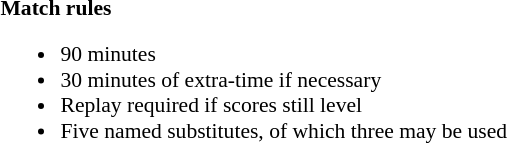<table style="width:100%;font-size:90%">
<tr>
<td style="width:50%;vertical-align:top"><br><strong>Match rules</strong><ul><li>90 minutes</li><li>30 minutes of extra-time if necessary</li><li>Replay required if scores still level</li><li>Five named substitutes, of which three may be used</li></ul></td>
</tr>
</table>
